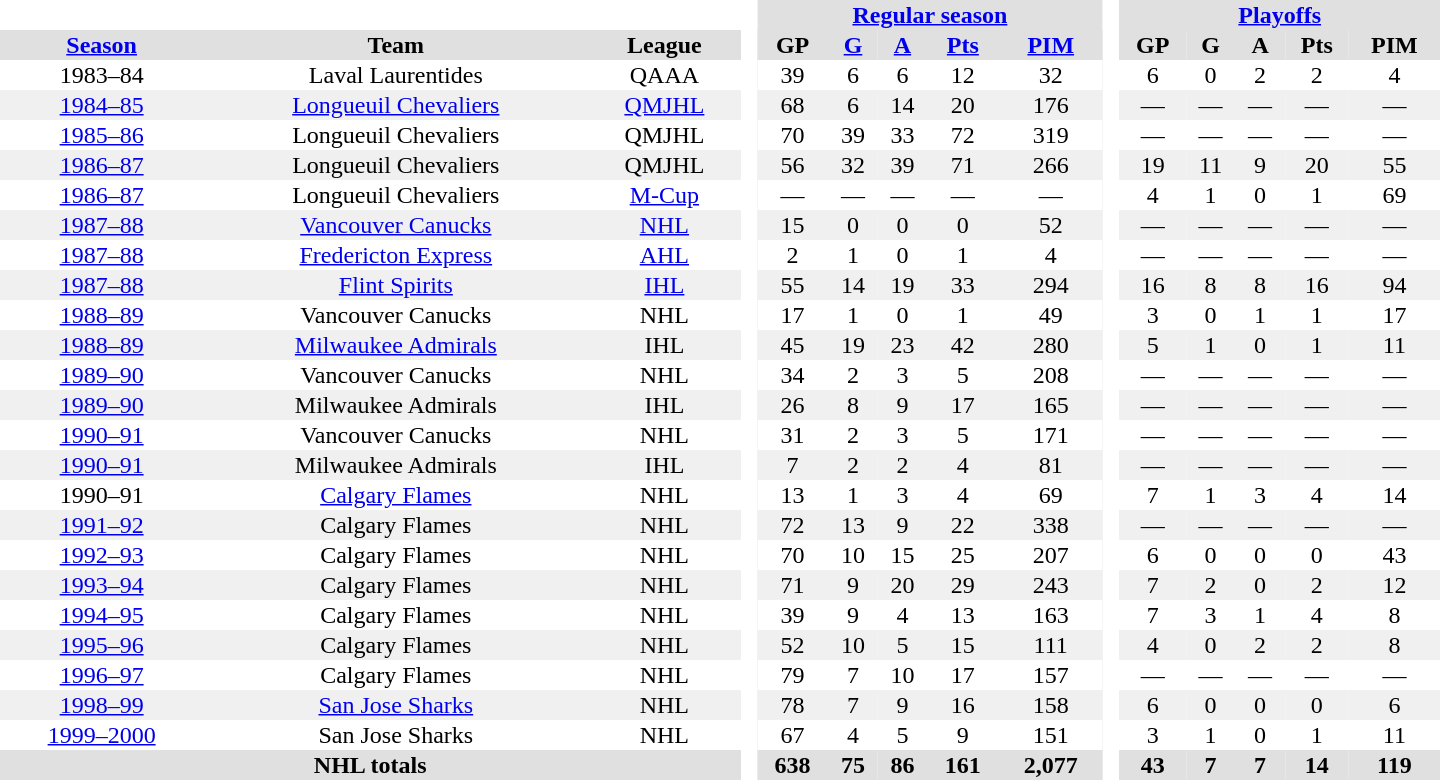<table border="0" cellpadding="1" cellspacing="0" style="text-align:center; width:60em">
<tr bgcolor="#e0e0e0">
<th colspan="3" bgcolor="#ffffff"> </th>
<th rowspan="99" bgcolor="#ffffff"> </th>
<th colspan="5"><a href='#'>Regular season</a></th>
<th rowspan="99" bgcolor="#ffffff"> </th>
<th colspan="5"><a href='#'>Playoffs</a></th>
</tr>
<tr bgcolor="#e0e0e0">
<th><a href='#'>Season</a></th>
<th>Team</th>
<th>League</th>
<th>GP</th>
<th><a href='#'>G</a></th>
<th><a href='#'>A</a></th>
<th><a href='#'>Pts</a></th>
<th><a href='#'>PIM</a></th>
<th>GP</th>
<th>G</th>
<th>A</th>
<th>Pts</th>
<th>PIM</th>
</tr>
<tr>
<td>1983–84</td>
<td>Laval Laurentides</td>
<td>QAAA</td>
<td>39</td>
<td>6</td>
<td>6</td>
<td>12</td>
<td>32</td>
<td>6</td>
<td>0</td>
<td>2</td>
<td>2</td>
<td>4</td>
</tr>
<tr bgcolor="#f0f0f0">
<td><a href='#'>1984–85</a></td>
<td><a href='#'>Longueuil Chevaliers</a></td>
<td><a href='#'>QMJHL</a></td>
<td>68</td>
<td>6</td>
<td>14</td>
<td>20</td>
<td>176</td>
<td>—</td>
<td>—</td>
<td>—</td>
<td>—</td>
<td>—</td>
</tr>
<tr>
<td><a href='#'>1985–86</a></td>
<td>Longueuil Chevaliers</td>
<td>QMJHL</td>
<td>70</td>
<td>39</td>
<td>33</td>
<td>72</td>
<td>319</td>
<td>—</td>
<td>—</td>
<td>—</td>
<td>—</td>
<td>—</td>
</tr>
<tr bgcolor="#f0f0f0">
<td><a href='#'>1986–87</a></td>
<td>Longueuil Chevaliers</td>
<td>QMJHL</td>
<td>56</td>
<td>32</td>
<td>39</td>
<td>71</td>
<td>266</td>
<td>19</td>
<td>11</td>
<td>9</td>
<td>20</td>
<td>55</td>
</tr>
<tr>
<td><a href='#'>1986–87</a></td>
<td>Longueuil Chevaliers</td>
<td><a href='#'>M-Cup</a></td>
<td>—</td>
<td>—</td>
<td>—</td>
<td>—</td>
<td>—</td>
<td>4</td>
<td>1</td>
<td>0</td>
<td>1</td>
<td>69</td>
</tr>
<tr bgcolor="#f0f0f0">
<td><a href='#'>1987–88</a></td>
<td><a href='#'>Vancouver Canucks</a></td>
<td><a href='#'>NHL</a></td>
<td>15</td>
<td>0</td>
<td>0</td>
<td>0</td>
<td>52</td>
<td>—</td>
<td>—</td>
<td>—</td>
<td>—</td>
<td>—</td>
</tr>
<tr>
<td><a href='#'>1987–88</a></td>
<td><a href='#'>Fredericton Express</a></td>
<td><a href='#'>AHL</a></td>
<td>2</td>
<td>1</td>
<td>0</td>
<td>1</td>
<td>4</td>
<td>—</td>
<td>—</td>
<td>—</td>
<td>—</td>
<td>—</td>
</tr>
<tr bgcolor="#f0f0f0">
<td><a href='#'>1987–88</a></td>
<td><a href='#'>Flint Spirits</a></td>
<td><a href='#'>IHL</a></td>
<td>55</td>
<td>14</td>
<td>19</td>
<td>33</td>
<td>294</td>
<td>16</td>
<td>8</td>
<td>8</td>
<td>16</td>
<td>94</td>
</tr>
<tr>
<td><a href='#'>1988–89</a></td>
<td>Vancouver Canucks</td>
<td>NHL</td>
<td>17</td>
<td>1</td>
<td>0</td>
<td>1</td>
<td>49</td>
<td>3</td>
<td>0</td>
<td>1</td>
<td>1</td>
<td>17</td>
</tr>
<tr bgcolor="#f0f0f0">
<td><a href='#'>1988–89</a></td>
<td><a href='#'>Milwaukee Admirals</a></td>
<td>IHL</td>
<td>45</td>
<td>19</td>
<td>23</td>
<td>42</td>
<td>280</td>
<td>5</td>
<td>1</td>
<td>0</td>
<td>1</td>
<td>11</td>
</tr>
<tr>
<td><a href='#'>1989–90</a></td>
<td>Vancouver Canucks</td>
<td>NHL</td>
<td>34</td>
<td>2</td>
<td>3</td>
<td>5</td>
<td>208</td>
<td>—</td>
<td>—</td>
<td>—</td>
<td>—</td>
<td>—</td>
</tr>
<tr bgcolor="#f0f0f0">
<td><a href='#'>1989–90</a></td>
<td>Milwaukee Admirals</td>
<td>IHL</td>
<td>26</td>
<td>8</td>
<td>9</td>
<td>17</td>
<td>165</td>
<td>—</td>
<td>—</td>
<td>—</td>
<td>—</td>
<td>—</td>
</tr>
<tr>
<td><a href='#'>1990–91</a></td>
<td>Vancouver Canucks</td>
<td>NHL</td>
<td>31</td>
<td>2</td>
<td>3</td>
<td>5</td>
<td>171</td>
<td>—</td>
<td>—</td>
<td>—</td>
<td>—</td>
<td>—</td>
</tr>
<tr bgcolor="#f0f0f0">
<td><a href='#'>1990–91</a></td>
<td>Milwaukee Admirals</td>
<td>IHL</td>
<td>7</td>
<td>2</td>
<td>2</td>
<td>4</td>
<td>81</td>
<td>—</td>
<td>—</td>
<td>—</td>
<td>—</td>
<td>—</td>
</tr>
<tr>
<td>1990–91</td>
<td><a href='#'>Calgary Flames</a></td>
<td>NHL</td>
<td>13</td>
<td>1</td>
<td>3</td>
<td>4</td>
<td>69</td>
<td>7</td>
<td>1</td>
<td>3</td>
<td>4</td>
<td>14</td>
</tr>
<tr bgcolor="#f0f0f0">
<td><a href='#'>1991–92</a></td>
<td>Calgary Flames</td>
<td>NHL</td>
<td>72</td>
<td>13</td>
<td>9</td>
<td>22</td>
<td>338</td>
<td>—</td>
<td>—</td>
<td>—</td>
<td>—</td>
<td>—</td>
</tr>
<tr>
<td><a href='#'>1992–93</a></td>
<td>Calgary Flames</td>
<td>NHL</td>
<td>70</td>
<td>10</td>
<td>15</td>
<td>25</td>
<td>207</td>
<td>6</td>
<td>0</td>
<td>0</td>
<td>0</td>
<td>43</td>
</tr>
<tr bgcolor="#f0f0f0">
<td><a href='#'>1993–94</a></td>
<td>Calgary Flames</td>
<td>NHL</td>
<td>71</td>
<td>9</td>
<td>20</td>
<td>29</td>
<td>243</td>
<td>7</td>
<td>2</td>
<td>0</td>
<td>2</td>
<td>12</td>
</tr>
<tr>
<td><a href='#'>1994–95</a></td>
<td>Calgary Flames</td>
<td>NHL</td>
<td>39</td>
<td>9</td>
<td>4</td>
<td>13</td>
<td>163</td>
<td>7</td>
<td>3</td>
<td>1</td>
<td>4</td>
<td>8</td>
</tr>
<tr bgcolor="#f0f0f0">
<td><a href='#'>1995–96</a></td>
<td>Calgary Flames</td>
<td>NHL</td>
<td>52</td>
<td>10</td>
<td>5</td>
<td>15</td>
<td>111</td>
<td>4</td>
<td>0</td>
<td>2</td>
<td>2</td>
<td>8</td>
</tr>
<tr>
<td><a href='#'>1996–97</a></td>
<td>Calgary Flames</td>
<td>NHL</td>
<td>79</td>
<td>7</td>
<td>10</td>
<td>17</td>
<td>157</td>
<td>—</td>
<td>—</td>
<td>—</td>
<td>—</td>
<td>—</td>
</tr>
<tr bgcolor="#f0f0f0">
<td><a href='#'>1998–99</a></td>
<td><a href='#'>San Jose Sharks</a></td>
<td>NHL</td>
<td>78</td>
<td>7</td>
<td>9</td>
<td>16</td>
<td>158</td>
<td>6</td>
<td>0</td>
<td>0</td>
<td>0</td>
<td>6</td>
</tr>
<tr>
<td><a href='#'>1999–2000</a></td>
<td>San Jose Sharks</td>
<td>NHL</td>
<td>67</td>
<td>4</td>
<td>5</td>
<td>9</td>
<td>151</td>
<td>3</td>
<td>1</td>
<td>0</td>
<td>1</td>
<td>11</td>
</tr>
<tr bgcolor="#e0e0e0">
<th colspan="3">NHL totals</th>
<th>638</th>
<th>75</th>
<th>86</th>
<th>161</th>
<th>2,077</th>
<th>43</th>
<th>7</th>
<th>7</th>
<th>14</th>
<th>119</th>
</tr>
</table>
